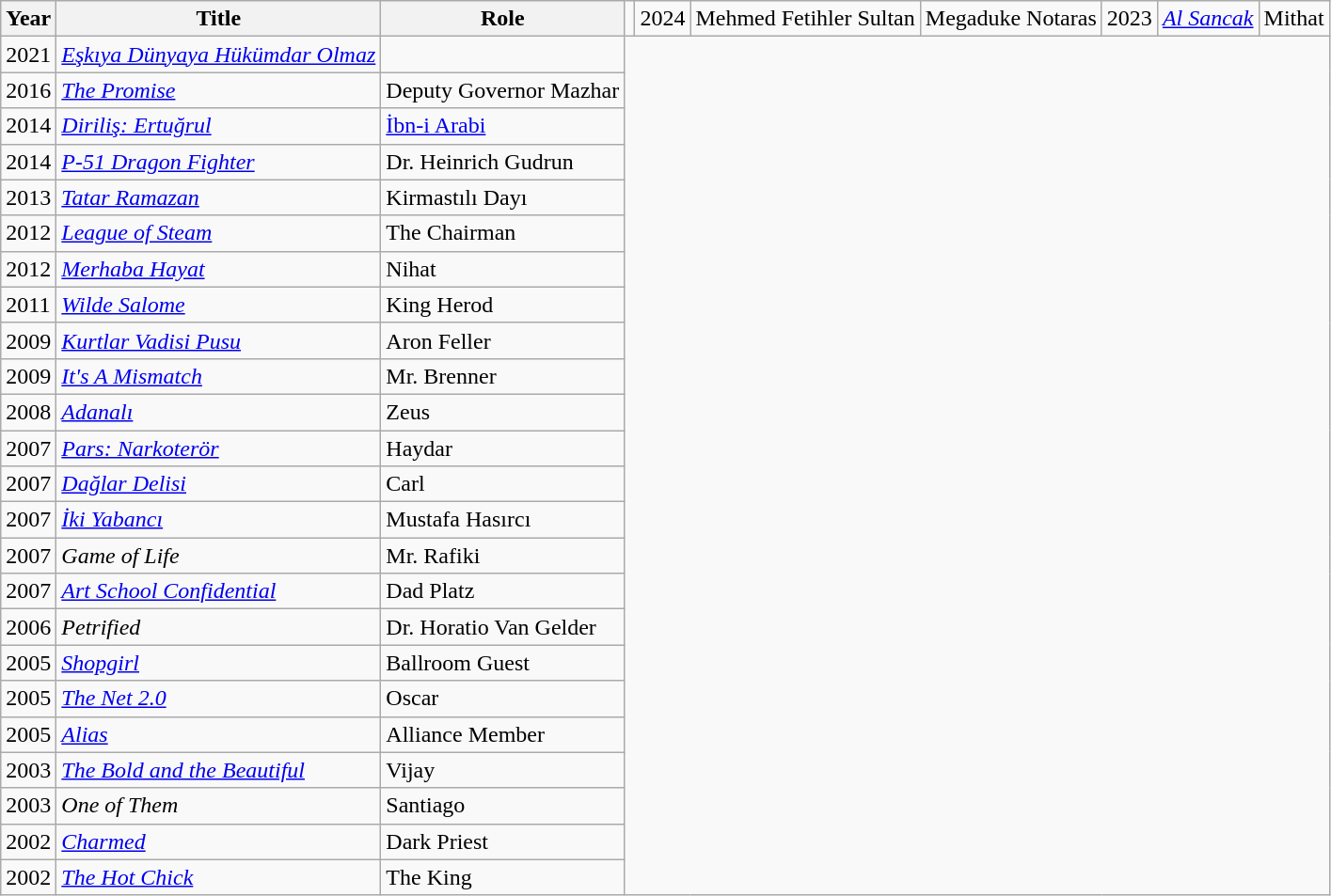<table class="wikitable plainrowheaders sortable" style="margin-right: 0;">
<tr>
<th scope="col">Year</th>
<th scope="col">Title</th>
<th scope="col">Role</th>
<td></td>
<td>2024</td>
<td>Mehmed Fetihler Sultan</td>
<td>Megaduke Notaras</td>
<td>2023</td>
<td><em><a href='#'>Al Sancak</a></em></td>
<td>Mithat</td>
</tr>
<tr>
<td>2021</td>
<td><em><a href='#'>Eşkıya Dünyaya Hükümdar Olmaz</a></em></td>
<td></td>
</tr>
<tr>
<td>2016</td>
<td><em><a href='#'>The Promise</a></em></td>
<td>Deputy Governor Mazhar</td>
</tr>
<tr>
<td>2014</td>
<td><em><a href='#'>Diriliş: Ertuğrul</a></em></td>
<td><a href='#'>İbn-i Arabi</a></td>
</tr>
<tr>
<td>2014</td>
<td><em><a href='#'>P-51 Dragon Fighter</a></em></td>
<td>Dr. Heinrich Gudrun</td>
</tr>
<tr>
<td>2013</td>
<td><em><a href='#'>Tatar Ramazan</a></em></td>
<td>Kirmastılı Dayı</td>
</tr>
<tr>
<td>2012</td>
<td><em><a href='#'>League of Steam</a></em></td>
<td>The Chairman</td>
</tr>
<tr>
<td>2012</td>
<td><em><a href='#'>Merhaba Hayat</a></em></td>
<td>Nihat</td>
</tr>
<tr>
<td>2011</td>
<td><em><a href='#'>Wilde Salome</a></em></td>
<td>King Herod</td>
</tr>
<tr>
<td>2009</td>
<td><em><a href='#'>Kurtlar Vadisi Pusu</a></em></td>
<td>Aron Feller</td>
</tr>
<tr>
<td>2009</td>
<td><em><a href='#'>It's A Mismatch</a></em></td>
<td>Mr. Brenner</td>
</tr>
<tr>
<td>2008</td>
<td><em><a href='#'>Adanalı</a></em></td>
<td>Zeus</td>
</tr>
<tr>
<td>2007</td>
<td><em><a href='#'>Pars: Narkoterör</a></em></td>
<td>Haydar</td>
</tr>
<tr>
<td>2007</td>
<td><em><a href='#'>Dağlar Delisi</a></em></td>
<td>Carl</td>
</tr>
<tr>
<td>2007</td>
<td><em><a href='#'>İki Yabancı</a></em></td>
<td>Mustafa Hasırcı</td>
</tr>
<tr>
<td>2007</td>
<td><em>Game of Life</em></td>
<td>Mr. Rafiki</td>
</tr>
<tr>
<td>2007</td>
<td><em><a href='#'>Art School Confidential</a></em></td>
<td>Dad Platz</td>
</tr>
<tr>
<td>2006</td>
<td><em>Petrified</em></td>
<td>Dr. Horatio Van Gelder</td>
</tr>
<tr>
<td>2005</td>
<td><em><a href='#'>Shopgirl</a></em></td>
<td>Ballroom Guest</td>
</tr>
<tr>
<td>2005</td>
<td><em><a href='#'>The Net 2.0</a></em></td>
<td>Oscar</td>
</tr>
<tr>
<td>2005</td>
<td><em><a href='#'>Alias</a></em></td>
<td>Alliance Member</td>
</tr>
<tr>
<td>2003</td>
<td><em><a href='#'>The Bold and the Beautiful</a></em></td>
<td>Vijay</td>
</tr>
<tr>
<td>2003</td>
<td><em>One of Them</em></td>
<td>Santiago</td>
</tr>
<tr>
<td>2002</td>
<td><em><a href='#'>Charmed</a></em></td>
<td>Dark Priest</td>
</tr>
<tr>
<td>2002</td>
<td><em><a href='#'>The Hot Chick</a></em></td>
<td>The King</td>
</tr>
</table>
